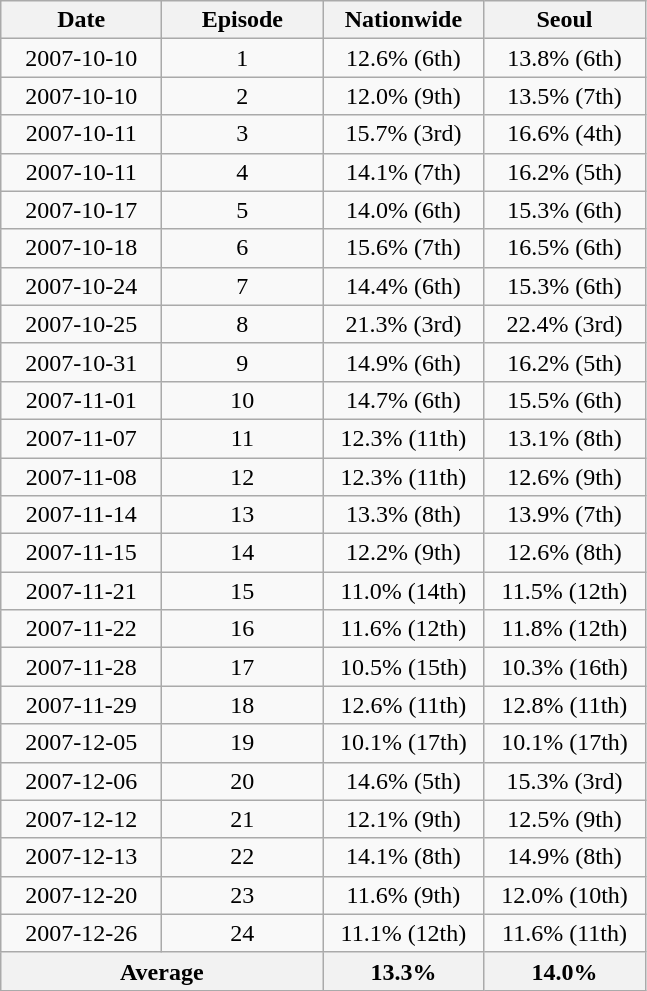<table class="wikitable">
<tr>
<th width=100>Date</th>
<th width=100>Episode</th>
<th width=100>Nationwide</th>
<th width=100>Seoul</th>
</tr>
<tr align=center>
<td>2007-10-10</td>
<td>1</td>
<td>12.6% (6th)</td>
<td>13.8% (6th)</td>
</tr>
<tr align=center>
<td>2007-10-10</td>
<td>2</td>
<td>12.0% (9th)</td>
<td>13.5% (7th)</td>
</tr>
<tr align=center>
<td>2007-10-11</td>
<td>3</td>
<td>15.7% (3rd)</td>
<td>16.6% (4th)</td>
</tr>
<tr align=center>
<td>2007-10-11</td>
<td>4</td>
<td>14.1% (7th)</td>
<td>16.2% (5th)</td>
</tr>
<tr align=center>
<td>2007-10-17</td>
<td>5</td>
<td>14.0% (6th)</td>
<td>15.3% (6th)</td>
</tr>
<tr align=center>
<td>2007-10-18</td>
<td>6</td>
<td>15.6% (7th)</td>
<td>16.5% (6th)</td>
</tr>
<tr align=center>
<td>2007-10-24</td>
<td>7</td>
<td>14.4% (6th)</td>
<td>15.3% (6th)</td>
</tr>
<tr align=center>
<td>2007-10-25</td>
<td>8</td>
<td>21.3% (3rd)</td>
<td>22.4% (3rd)</td>
</tr>
<tr align=center>
<td>2007-10-31</td>
<td>9</td>
<td>14.9% (6th)</td>
<td>16.2% (5th)</td>
</tr>
<tr align=center>
<td>2007-11-01</td>
<td>10</td>
<td>14.7% (6th)</td>
<td>15.5% (6th)</td>
</tr>
<tr align=center>
<td>2007-11-07</td>
<td>11</td>
<td>12.3% (11th)</td>
<td>13.1% (8th)</td>
</tr>
<tr align=center>
<td>2007-11-08</td>
<td>12</td>
<td>12.3% (11th)</td>
<td>12.6% (9th)</td>
</tr>
<tr align=center>
<td>2007-11-14</td>
<td>13</td>
<td>13.3% (8th)</td>
<td>13.9% (7th)</td>
</tr>
<tr align=center>
<td>2007-11-15</td>
<td>14</td>
<td>12.2% (9th)</td>
<td>12.6% (8th)</td>
</tr>
<tr align=center>
<td>2007-11-21</td>
<td>15</td>
<td>11.0% (14th)</td>
<td>11.5% (12th)</td>
</tr>
<tr align=center>
<td>2007-11-22</td>
<td>16</td>
<td>11.6% (12th)</td>
<td>11.8% (12th)</td>
</tr>
<tr align=center>
<td>2007-11-28</td>
<td>17</td>
<td>10.5% (15th)</td>
<td>10.3% (16th)</td>
</tr>
<tr align=center>
<td>2007-11-29</td>
<td>18</td>
<td>12.6% (11th)</td>
<td>12.8% (11th)</td>
</tr>
<tr align=center>
<td>2007-12-05</td>
<td>19</td>
<td>10.1% (17th)</td>
<td>10.1% (17th)</td>
</tr>
<tr align=center>
<td>2007-12-06</td>
<td>20</td>
<td>14.6% (5th)</td>
<td>15.3% (3rd)</td>
</tr>
<tr align=center>
<td>2007-12-12</td>
<td>21</td>
<td>12.1% (9th)</td>
<td>12.5% (9th)</td>
</tr>
<tr align=center>
<td>2007-12-13</td>
<td>22</td>
<td>14.1% (8th)</td>
<td>14.9% (8th)</td>
</tr>
<tr align=center>
<td>2007-12-20</td>
<td>23</td>
<td>11.6% (9th)</td>
<td>12.0% (10th)</td>
</tr>
<tr align=center>
<td>2007-12-26</td>
<td>24</td>
<td>11.1% (12th)</td>
<td>11.6% (11th)</td>
</tr>
<tr align="center">
<th colspan=2>Average</th>
<th>13.3%</th>
<th>14.0%</th>
</tr>
</table>
